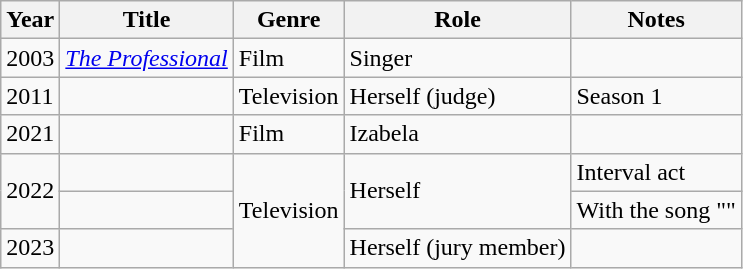<table class="wikitable">
<tr>
<th>Year</th>
<th>Title</th>
<th>Genre</th>
<th>Role</th>
<th>Notes</th>
</tr>
<tr>
<td>2003</td>
<td><em><a href='#'>The Professional</a></em></td>
<td>Film</td>
<td>Singer</td>
<td></td>
</tr>
<tr>
<td>2011</td>
<td></td>
<td>Television</td>
<td>Herself (judge)</td>
<td>Season 1</td>
</tr>
<tr>
<td>2021</td>
<td></td>
<td>Film</td>
<td>Izabela</td>
<td></td>
</tr>
<tr>
<td rowspan="2">2022</td>
<td></td>
<td rowspan="3">Television</td>
<td rowspan="2">Herself</td>
<td>Interval act</td>
</tr>
<tr>
<td></td>
<td>With the song "" </td>
</tr>
<tr>
<td>2023</td>
<td></td>
<td>Herself (jury member)</td>
<td></td>
</tr>
</table>
